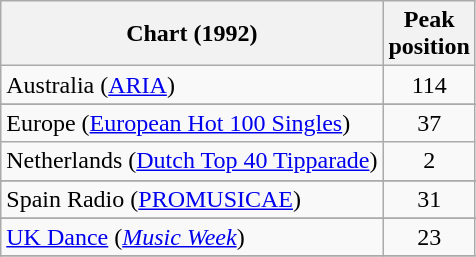<table class="wikitable sortable">
<tr>
<th>Chart (1992)</th>
<th>Peak<br>position</th>
</tr>
<tr>
<td align="left">Australia (<a href='#'>ARIA</a>)</td>
<td align="center">114</td>
</tr>
<tr>
</tr>
<tr>
<td align="left">Europe (<a href='#'>European Hot 100 Singles</a>)</td>
<td align="center">37</td>
</tr>
<tr>
<td align="left">Netherlands (<a href='#'>Dutch Top 40 Tipparade</a>)</td>
<td align="center">2</td>
</tr>
<tr>
</tr>
<tr>
<td align="left">Spain Radio (<a href='#'>PROMUSICAE</a>)</td>
<td align="center">31</td>
</tr>
<tr>
</tr>
<tr>
</tr>
<tr>
<td align="left"><a href='#'>UK Dance</a> (<em><a href='#'>Music Week</a></em>)</td>
<td align="center">23</td>
</tr>
<tr>
</tr>
</table>
